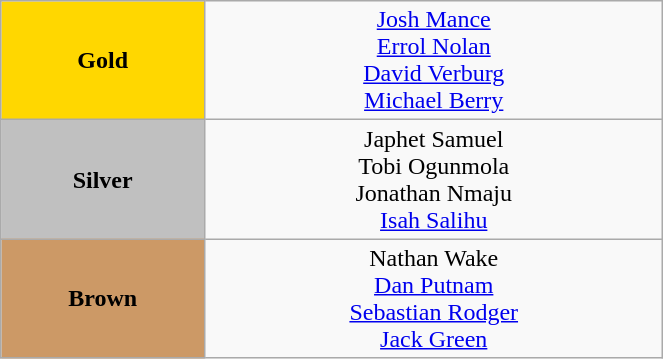<table class="wikitable" style="text-align:center; " width="35%">
<tr>
<td bgcolor="gold"><strong>Gold</strong></td>
<td><a href='#'>Josh Mance</a><br><a href='#'>Errol Nolan</a><br><a href='#'>David Verburg</a><br><a href='#'>Michael Berry</a><br>  <small><em></em></small></td>
</tr>
<tr>
<td bgcolor="silver"><strong>Silver</strong></td>
<td>Japhet Samuel<br>Tobi Ogunmola<br>Jonathan Nmaju<br><a href='#'>Isah Salihu</a><br>  <small><em></em></small></td>
</tr>
<tr>
<td bgcolor="CC9966"><strong>Brown</strong></td>
<td>Nathan Wake<br><a href='#'>Dan Putnam</a><br><a href='#'>Sebastian Rodger</a><br><a href='#'>Jack Green</a><br>  <small><em></em></small></td>
</tr>
</table>
